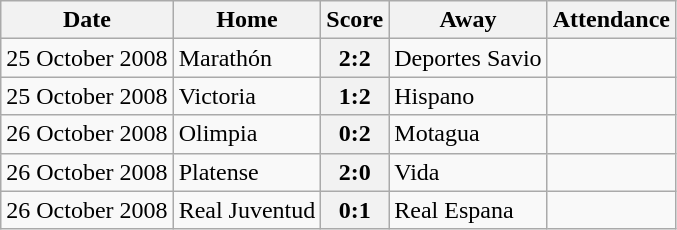<table class="wikitable">
<tr>
<th>Date</th>
<th>Home</th>
<th>Score</th>
<th>Away</th>
<th>Attendance</th>
</tr>
<tr>
<td>25 October 2008</td>
<td>Marathón</td>
<th>2:2</th>
<td>Deportes Savio</td>
<td></td>
</tr>
<tr>
<td>25 October 2008</td>
<td>Victoria</td>
<th>1:2</th>
<td>Hispano</td>
<td></td>
</tr>
<tr>
<td>26 October 2008</td>
<td>Olimpia</td>
<th>0:2</th>
<td>Motagua</td>
<td></td>
</tr>
<tr>
<td>26 October 2008</td>
<td>Platense</td>
<th>2:0</th>
<td>Vida</td>
<td></td>
</tr>
<tr>
<td>26 October 2008</td>
<td>Real Juventud</td>
<th>0:1</th>
<td>Real Espana</td>
<td></td>
</tr>
</table>
